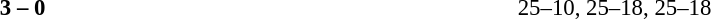<table width=100% cellspacing=1>
<tr>
<th width=20%></th>
<th width=12%></th>
<th width=20%></th>
<th width=33%></th>
<td></td>
</tr>
<tr style=font-size:95%>
<td align=right><strong></strong></td>
<td align=center><strong>3 – 0</strong></td>
<td></td>
<td>25–10, 25–18, 25–18</td>
</tr>
</table>
